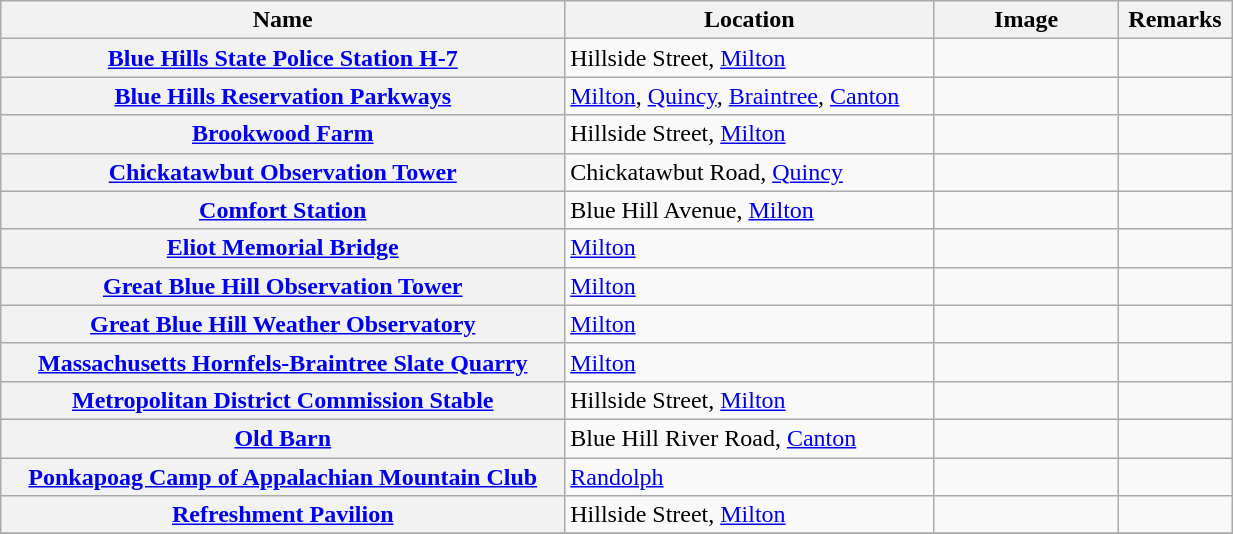<table class="wikitable sortable plainrowheaders" border="1" style="width:65%">
<tr>
<th scope="col"  width="*">Name</th>
<th scope="col"  width="*">Location</th>
<th scope="col"  width="15%" class="unsortable">Image</th>
<th scope="col"  width="*" class="unsortable" width="25%">Remarks</th>
</tr>
<tr>
<th scope="row"><a href='#'>Blue Hills State Police Station H-7</a></th>
<td>Hillside Street, <a href='#'>Milton</a></td>
<td></td>
<td></td>
</tr>
<tr>
<th scope="row"><a href='#'>Blue Hills Reservation Parkways</a></th>
<td><a href='#'>Milton</a>, <a href='#'>Quincy</a>, <a href='#'>Braintree</a>, <a href='#'>Canton</a></td>
<td></td>
<td></td>
</tr>
<tr>
<th scope="row"><a href='#'>Brookwood Farm</a></th>
<td>Hillside Street, <a href='#'>Milton</a></td>
<td></td>
<td></td>
</tr>
<tr>
<th scope="row"><a href='#'>Chickatawbut Observation Tower</a></th>
<td>Chickatawbut Road, <a href='#'>Quincy</a></td>
<td></td>
<td></td>
</tr>
<tr>
<th scope="row"><a href='#'>Comfort Station</a></th>
<td>Blue Hill Avenue, <a href='#'>Milton</a></td>
<td></td>
<td></td>
</tr>
<tr>
<th scope="row"><a href='#'>Eliot Memorial Bridge</a></th>
<td><a href='#'>Milton</a></td>
<td></td>
<td></td>
</tr>
<tr>
<th scope="row"><a href='#'>Great Blue Hill Observation Tower</a></th>
<td><a href='#'>Milton</a></td>
<td></td>
<td></td>
</tr>
<tr>
<th scope="row"><a href='#'>Great Blue Hill Weather Observatory</a></th>
<td><a href='#'>Milton</a></td>
<td></td>
<td></td>
</tr>
<tr>
<th scope="row"><a href='#'>Massachusetts Hornfels-Braintree Slate Quarry</a></th>
<td><a href='#'>Milton</a></td>
<td></td>
<td></td>
</tr>
<tr>
<th scope="row"><a href='#'>Metropolitan District Commission Stable</a></th>
<td>Hillside Street, <a href='#'>Milton</a></td>
<td></td>
<td></td>
</tr>
<tr>
<th scope="row"><a href='#'>Old Barn</a></th>
<td>Blue Hill River Road, <a href='#'>Canton</a></td>
<td></td>
<td></td>
</tr>
<tr>
<th scope="row"><a href='#'>Ponkapoag Camp of Appalachian Mountain Club</a></th>
<td><a href='#'>Randolph</a></td>
<td></td>
<td></td>
</tr>
<tr>
<th scope="row"><a href='#'>Refreshment Pavilion</a></th>
<td>Hillside Street, <a href='#'>Milton</a></td>
<td></td>
<td></td>
</tr>
<tr>
</tr>
</table>
